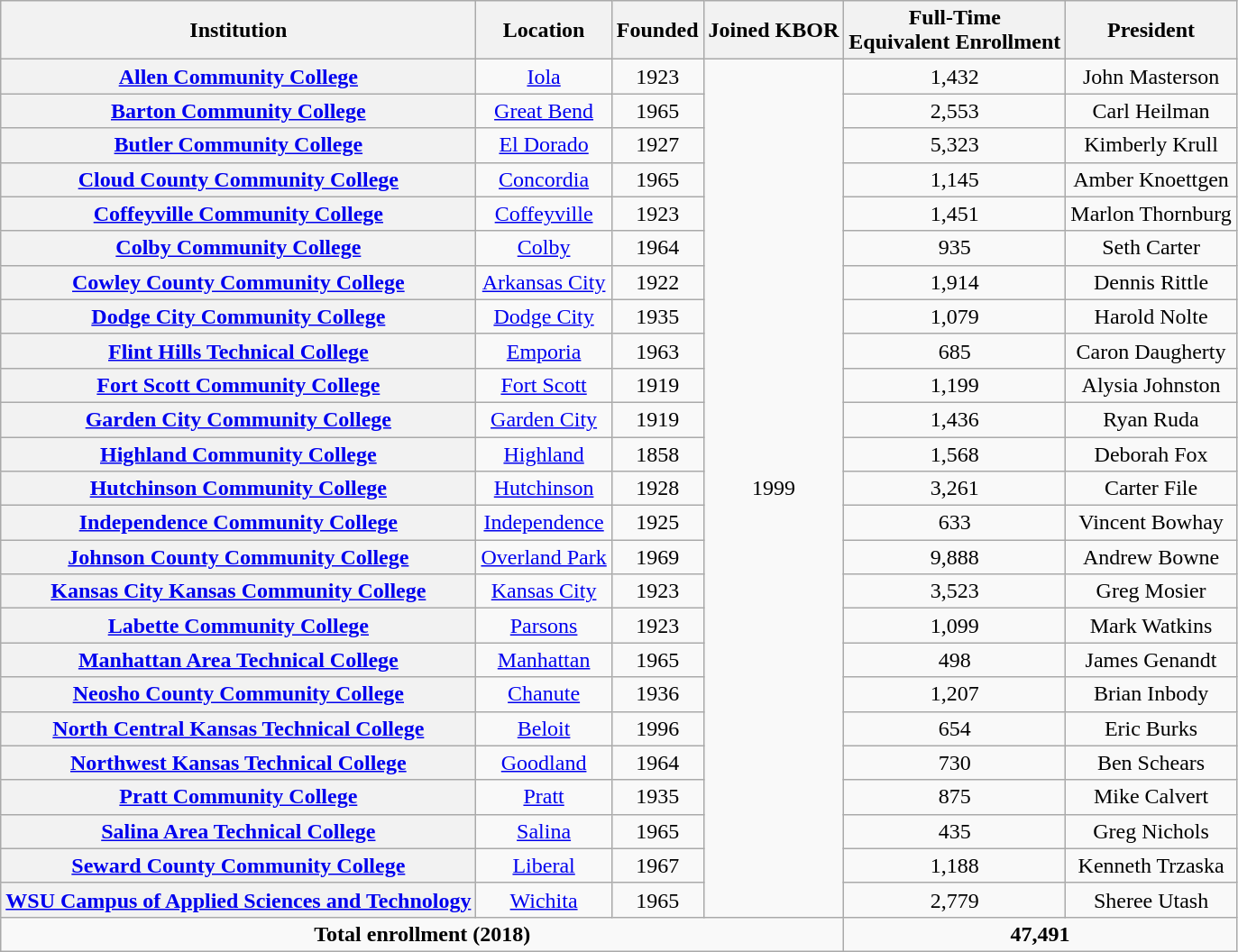<table class="wikitable sortable" style="text-align:center">
<tr>
<th>Institution</th>
<th>Location</th>
<th>Founded</th>
<th>Joined KBOR</th>
<th>Full-Time<br>Equivalent Enrollment<br></th>
<th>President</th>
</tr>
<tr>
<th><a href='#'>Allen Community College</a></th>
<td><a href='#'>Iola</a></td>
<td>1923</td>
<td rowspan="25">1999</td>
<td>1,432</td>
<td>John Masterson</td>
</tr>
<tr>
<th><a href='#'>Barton Community College</a></th>
<td><a href='#'>Great Bend</a></td>
<td>1965</td>
<td>2,553</td>
<td>Carl Heilman</td>
</tr>
<tr>
<th><a href='#'>Butler Community College</a></th>
<td><a href='#'>El Dorado</a></td>
<td>1927</td>
<td>5,323</td>
<td>Kimberly Krull</td>
</tr>
<tr>
<th><a href='#'>Cloud County Community College</a></th>
<td><a href='#'>Concordia</a></td>
<td>1965</td>
<td>1,145</td>
<td>Amber Knoettgen</td>
</tr>
<tr>
<th><a href='#'>Coffeyville Community College</a></th>
<td><a href='#'>Coffeyville</a></td>
<td>1923</td>
<td>1,451</td>
<td>Marlon Thornburg</td>
</tr>
<tr>
<th><a href='#'>Colby Community College</a></th>
<td><a href='#'>Colby</a></td>
<td>1964</td>
<td>935</td>
<td>Seth Carter</td>
</tr>
<tr>
<th><a href='#'>Cowley County Community College</a></th>
<td><a href='#'>Arkansas City</a></td>
<td>1922</td>
<td>1,914</td>
<td>Dennis Rittle</td>
</tr>
<tr>
<th><a href='#'>Dodge City Community College</a></th>
<td><a href='#'>Dodge City</a></td>
<td>1935</td>
<td>1,079</td>
<td>Harold Nolte</td>
</tr>
<tr>
<th><a href='#'>Flint Hills Technical College</a></th>
<td><a href='#'>Emporia</a></td>
<td>1963</td>
<td>685</td>
<td>Caron Daugherty</td>
</tr>
<tr>
<th><a href='#'>Fort Scott Community College</a></th>
<td><a href='#'>Fort Scott</a></td>
<td>1919</td>
<td>1,199</td>
<td>Alysia Johnston</td>
</tr>
<tr>
<th><a href='#'>Garden City Community College</a></th>
<td><a href='#'>Garden City</a></td>
<td>1919</td>
<td>1,436</td>
<td>Ryan Ruda</td>
</tr>
<tr>
<th><a href='#'>Highland Community College</a></th>
<td><a href='#'>Highland</a></td>
<td>1858</td>
<td>1,568</td>
<td>Deborah Fox</td>
</tr>
<tr>
<th><a href='#'>Hutchinson Community College</a></th>
<td><a href='#'>Hutchinson</a></td>
<td>1928</td>
<td>3,261</td>
<td>Carter File</td>
</tr>
<tr>
<th><a href='#'>Independence Community College</a></th>
<td><a href='#'>Independence</a></td>
<td>1925</td>
<td>633</td>
<td>Vincent Bowhay</td>
</tr>
<tr>
<th><a href='#'>Johnson County Community College</a></th>
<td><a href='#'>Overland Park</a></td>
<td>1969</td>
<td>9,888</td>
<td>Andrew Bowne</td>
</tr>
<tr>
<th><a href='#'>Kansas City Kansas Community College</a></th>
<td><a href='#'>Kansas City</a></td>
<td>1923</td>
<td>3,523</td>
<td>Greg Mosier</td>
</tr>
<tr>
<th><a href='#'>Labette Community College</a></th>
<td><a href='#'>Parsons</a></td>
<td>1923</td>
<td>1,099</td>
<td>Mark Watkins</td>
</tr>
<tr>
<th><a href='#'>Manhattan Area Technical College</a></th>
<td><a href='#'>Manhattan</a></td>
<td>1965</td>
<td>498</td>
<td>James Genandt</td>
</tr>
<tr>
<th><a href='#'>Neosho County Community College</a></th>
<td><a href='#'>Chanute</a></td>
<td>1936</td>
<td>1,207</td>
<td>Brian Inbody</td>
</tr>
<tr>
<th><a href='#'>North Central Kansas Technical College</a></th>
<td><a href='#'>Beloit</a></td>
<td>1996</td>
<td>654</td>
<td>Eric Burks</td>
</tr>
<tr>
<th><a href='#'>Northwest Kansas Technical College</a></th>
<td><a href='#'>Goodland</a></td>
<td>1964</td>
<td>730</td>
<td>Ben Schears</td>
</tr>
<tr>
<th><a href='#'>Pratt Community College</a></th>
<td><a href='#'>Pratt</a></td>
<td>1935</td>
<td>875</td>
<td>Mike Calvert</td>
</tr>
<tr>
<th><a href='#'>Salina Area Technical College</a></th>
<td><a href='#'>Salina</a></td>
<td>1965</td>
<td>435</td>
<td>Greg Nichols</td>
</tr>
<tr>
<th><a href='#'>Seward County Community College</a></th>
<td><a href='#'>Liberal</a></td>
<td>1967</td>
<td>1,188</td>
<td>Kenneth Trzaska</td>
</tr>
<tr>
<th><a href='#'>WSU Campus of Applied Sciences and Technology</a></th>
<td><a href='#'>Wichita</a></td>
<td>1965</td>
<td>2,779</td>
<td>Sheree Utash</td>
</tr>
<tr>
<td colspan=4><strong>Total enrollment (2018)</strong></td>
<td colspan=2><strong>47,491</strong></td>
</tr>
</table>
